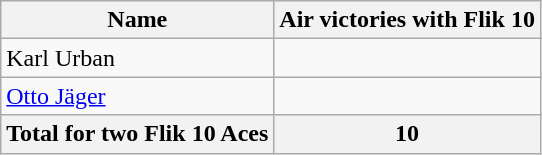<table class="wikitable">
<tr>
<th>Name</th>
<th>Air victories with Flik 10</th>
</tr>
<tr>
<td>Karl Urban</td>
<td></td>
</tr>
<tr>
<td><a href='#'>Otto Jäger</a></td>
<td></td>
</tr>
<tr>
<th>Total for two Flik 10 Aces</th>
<th>10</th>
</tr>
</table>
